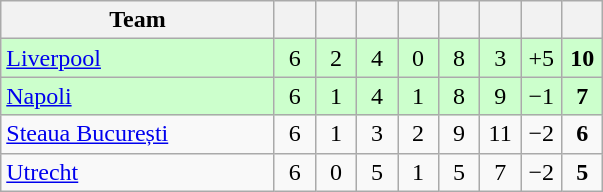<table class="wikitable" style="text-align: center;">
<tr>
<th width=175>Team</th>
<th width=20></th>
<th width=20></th>
<th width=20></th>
<th width=20></th>
<th width=20></th>
<th width=20></th>
<th width=20></th>
<th width=20></th>
</tr>
<tr bgcolor=#ccffcc>
<td align=left> <a href='#'>Liverpool</a></td>
<td>6</td>
<td>2</td>
<td>4</td>
<td>0</td>
<td>8</td>
<td>3</td>
<td>+5</td>
<td><strong>10</strong></td>
</tr>
<tr bgcolor=#ccffcc>
<td align=left> <a href='#'>Napoli</a></td>
<td>6</td>
<td>1</td>
<td>4</td>
<td>1</td>
<td>8</td>
<td>9</td>
<td>−1</td>
<td><strong>7</strong></td>
</tr>
<tr>
<td align=left> <a href='#'>Steaua București</a></td>
<td>6</td>
<td>1</td>
<td>3</td>
<td>2</td>
<td>9</td>
<td>11</td>
<td>−2</td>
<td><strong>6</strong></td>
</tr>
<tr>
<td align=left> <a href='#'>Utrecht</a></td>
<td>6</td>
<td>0</td>
<td>5</td>
<td>1</td>
<td>5</td>
<td>7</td>
<td>−2</td>
<td><strong>5</strong></td>
</tr>
</table>
